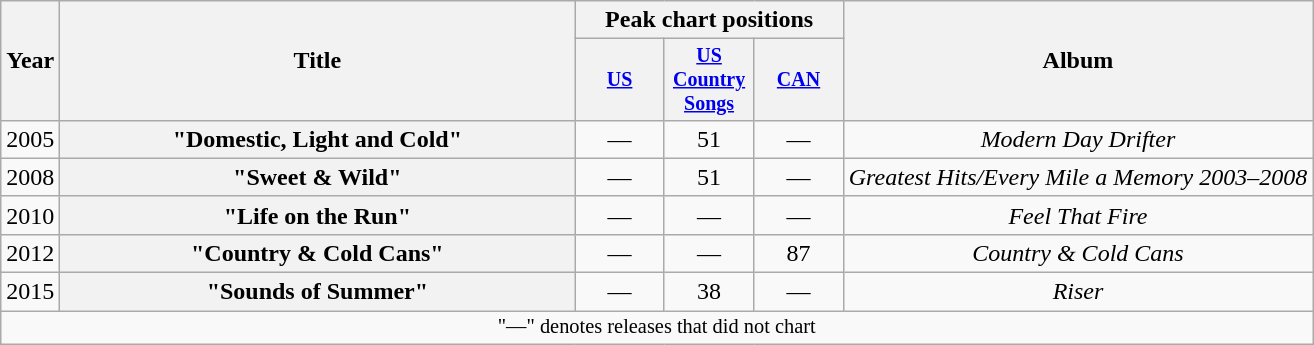<table class="wikitable plainrowheaders" style="text-align:center;">
<tr>
<th scope="col" rowspan="2">Year</th>
<th scope="col" rowspan="2" style="width:21em;">Title</th>
<th scope="col" colspan="3">Peak chart positions</th>
<th scope="col" rowspan="2">Album</th>
</tr>
<tr style=font-size:smaller;>
<th scope="col" style="width:4em;"><a href='#'>US</a><br></th>
<th scope="col" style="width:4em;"><a href='#'>US Country Songs</a><br></th>
<th scope="col" style="width:4em;"><a href='#'>CAN</a><br></th>
</tr>
<tr>
<td>2005</td>
<th scope="row">"Domestic, Light and Cold"</th>
<td>—</td>
<td>51</td>
<td>—</td>
<td><em>Modern Day Drifter</em></td>
</tr>
<tr>
<td>2008</td>
<th scope="row">"Sweet & Wild"</th>
<td>—</td>
<td>51</td>
<td>—</td>
<td><em>Greatest Hits/Every Mile a Memory 2003–2008</em></td>
</tr>
<tr>
<td>2010</td>
<th scope="row">"Life on the Run"</th>
<td>—</td>
<td>—</td>
<td>—</td>
<td><em>Feel That Fire</em></td>
</tr>
<tr>
<td>2012</td>
<th scope="row">"Country & Cold Cans"</th>
<td>—</td>
<td>—</td>
<td>87</td>
<td><em>Country & Cold Cans</em></td>
</tr>
<tr>
<td>2015</td>
<th scope="row">"Sounds of Summer"</th>
<td>—</td>
<td>38</td>
<td>—</td>
<td><em>Riser</em></td>
</tr>
<tr>
<td colspan="6" style="font-size:85%">"—" denotes releases that did not chart</td>
</tr>
</table>
